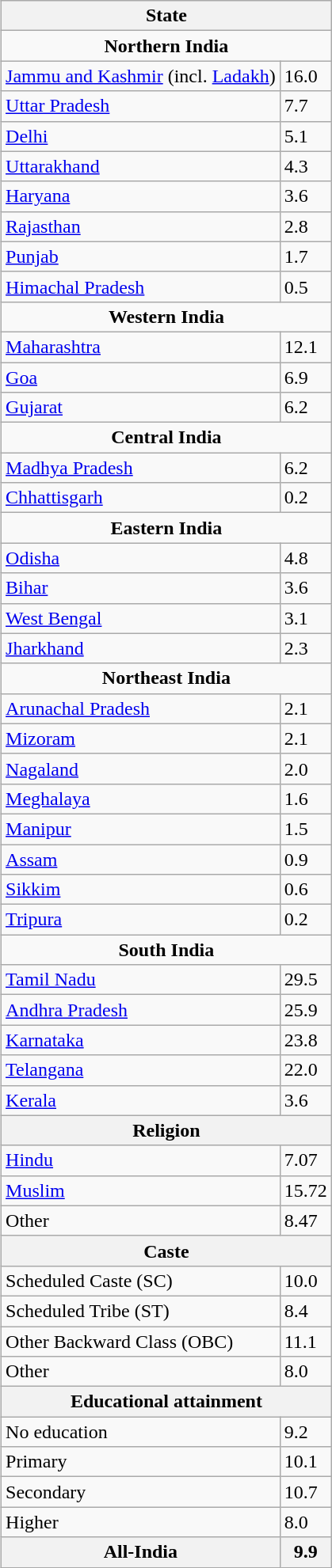<table class="wikitable mw-collapsible mw-collapsed" style="float:right">
<tr>
<th colspan="2">State</th>
</tr>
<tr>
<td colspan="2" style="text-align:center"><strong>Northern India</strong></td>
</tr>
<tr>
<td><a href='#'>Jammu and Kashmir</a> (incl. <a href='#'>Ladakh</a>)</td>
<td>16.0</td>
</tr>
<tr>
<td><a href='#'>Uttar Pradesh</a></td>
<td>7.7</td>
</tr>
<tr>
<td><a href='#'>Delhi</a></td>
<td>5.1</td>
</tr>
<tr>
<td><a href='#'>Uttarakhand</a></td>
<td>4.3</td>
</tr>
<tr>
<td><a href='#'>Haryana</a></td>
<td>3.6</td>
</tr>
<tr>
<td><a href='#'>Rajasthan</a></td>
<td>2.8</td>
</tr>
<tr>
<td><a href='#'>Punjab</a></td>
<td>1.7</td>
</tr>
<tr>
<td><a href='#'>Himachal Pradesh</a></td>
<td>0.5</td>
</tr>
<tr>
<td colspan="2" style="text-align:center"><strong>Western India</strong></td>
</tr>
<tr>
<td><a href='#'>Maharashtra</a></td>
<td>12.1</td>
</tr>
<tr>
<td><a href='#'>Goa</a></td>
<td>6.9</td>
</tr>
<tr>
<td><a href='#'>Gujarat</a></td>
<td>6.2</td>
</tr>
<tr>
<td colspan="2" style="text-align:center"><strong>Central India</strong></td>
</tr>
<tr>
<td><a href='#'>Madhya Pradesh</a></td>
<td>6.2</td>
</tr>
<tr>
<td><a href='#'>Chhattisgarh</a></td>
<td>0.2</td>
</tr>
<tr>
<td colspan="2" style="text-align:center"><strong>Eastern India</strong></td>
</tr>
<tr>
<td><a href='#'>Odisha</a></td>
<td>4.8</td>
</tr>
<tr>
<td><a href='#'>Bihar</a></td>
<td>3.6</td>
</tr>
<tr>
<td><a href='#'>West Bengal</a></td>
<td>3.1</td>
</tr>
<tr>
<td><a href='#'>Jharkhand</a></td>
<td>2.3</td>
</tr>
<tr>
<td colspan="2" style="text-align:center"><strong>Northeast India</strong></td>
</tr>
<tr>
<td><a href='#'>Arunachal Pradesh</a></td>
<td>2.1</td>
</tr>
<tr>
<td><a href='#'>Mizoram</a></td>
<td>2.1</td>
</tr>
<tr>
<td><a href='#'>Nagaland</a></td>
<td>2.0</td>
</tr>
<tr>
<td><a href='#'>Meghalaya</a></td>
<td>1.6</td>
</tr>
<tr>
<td><a href='#'>Manipur</a></td>
<td>1.5</td>
</tr>
<tr>
<td><a href='#'>Assam</a></td>
<td>0.9</td>
</tr>
<tr>
<td><a href='#'>Sikkim</a></td>
<td>0.6</td>
</tr>
<tr>
<td><a href='#'>Tripura</a></td>
<td>0.2</td>
</tr>
<tr>
<td colspan="2" style="text-align:center"><strong>South India</strong></td>
</tr>
<tr>
<td><a href='#'>Tamil Nadu</a></td>
<td>29.5</td>
</tr>
<tr>
<td><a href='#'>Andhra Pradesh</a></td>
<td>25.9</td>
</tr>
<tr>
<td><a href='#'>Karnataka</a></td>
<td>23.8</td>
</tr>
<tr>
<td><a href='#'>Telangana</a></td>
<td>22.0</td>
</tr>
<tr>
<td><a href='#'>Kerala</a></td>
<td>3.6</td>
</tr>
<tr>
<th colspan="2">Religion</th>
</tr>
<tr>
<td><a href='#'>Hindu</a></td>
<td>7.07</td>
</tr>
<tr>
<td><a href='#'>Muslim</a></td>
<td>15.72</td>
</tr>
<tr>
<td>Other</td>
<td>8.47</td>
</tr>
<tr>
<th colspan="2">Caste</th>
</tr>
<tr>
<td>Scheduled Caste (SC)</td>
<td>10.0</td>
</tr>
<tr>
<td>Scheduled Tribe (ST)</td>
<td>8.4</td>
</tr>
<tr>
<td>Other Backward Class (OBC)</td>
<td>11.1</td>
</tr>
<tr>
<td>Other</td>
<td>8.0</td>
</tr>
<tr>
<th colspan="2">Educational attainment</th>
</tr>
<tr>
<td>No education</td>
<td>9.2</td>
</tr>
<tr>
<td>Primary</td>
<td>10.1</td>
</tr>
<tr>
<td>Secondary</td>
<td>10.7</td>
</tr>
<tr>
<td>Higher</td>
<td>8.0</td>
</tr>
<tr>
<th>All-India</th>
<th>9.9</th>
</tr>
</table>
